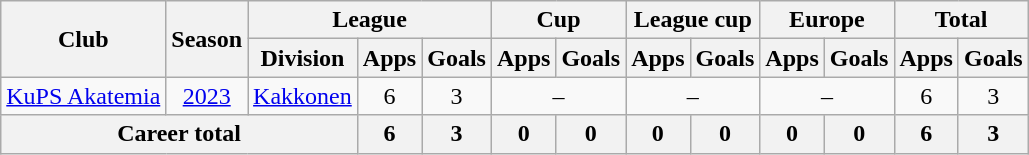<table class="wikitable" style="text-align:center">
<tr>
<th rowspan="2">Club</th>
<th rowspan="2">Season</th>
<th colspan="3">League</th>
<th colspan="2">Cup</th>
<th colspan="2">League cup</th>
<th colspan="2">Europe</th>
<th colspan="2">Total</th>
</tr>
<tr>
<th>Division</th>
<th>Apps</th>
<th>Goals</th>
<th>Apps</th>
<th>Goals</th>
<th>Apps</th>
<th>Goals</th>
<th>Apps</th>
<th>Goals</th>
<th>Apps</th>
<th>Goals</th>
</tr>
<tr>
<td><a href='#'>KuPS Akatemia</a></td>
<td><a href='#'>2023</a></td>
<td><a href='#'>Kakkonen</a></td>
<td>6</td>
<td>3</td>
<td colspan=2>–</td>
<td colspan=2>–</td>
<td colspan=2>–</td>
<td>6</td>
<td>3</td>
</tr>
<tr>
<th colspan="3">Career total</th>
<th>6</th>
<th>3</th>
<th>0</th>
<th>0</th>
<th>0</th>
<th>0</th>
<th>0</th>
<th>0</th>
<th>6</th>
<th>3</th>
</tr>
</table>
